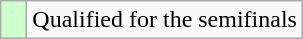<table class="wikitable">
<tr>
<td width=10px bgcolor="#ccffcc"></td>
<td>Qualified for the semifinals</td>
</tr>
</table>
